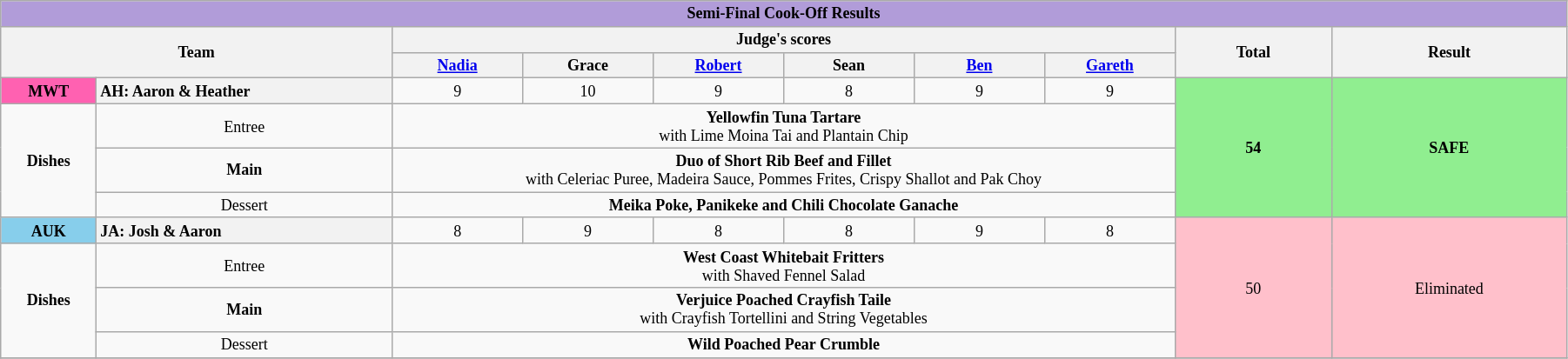<table class="wikitable" style="text-align: center; font-size: 9pt; line-height:14px; width:95%">
<tr>
<th colspan="10" style="background:#b19cd9; ">Semi-Final Cook-Off Results</th>
</tr>
<tr>
<th rowspan="2" style="width:25%;" colspan="2">Team</th>
<th colspan="6" style="width:50%;">Judge's scores</th>
<th rowspan="2" style="width:10%;">Total<br></th>
<th rowspan="2" style="width:20%;">Result</th>
</tr>
<tr>
<th style="width:40px;"><a href='#'>Nadia</a></th>
<th style="width:40px;">Grace</th>
<th style="width:40px;"><a href='#'>Robert</a></th>
<th style="width:40px;">Sean</th>
<th style="width:40px;"><a href='#'>Ben</a></th>
<th style="width:40px;"><a href='#'>Gareth</a></th>
</tr>
<tr>
<th scope="row" align="left" style="background:#FF61B1; ">MWT</th>
<th scope="row" style="text-align:left;">AH: Aaron & Heather</th>
<td>9</td>
<td>10</td>
<td>9</td>
<td>8</td>
<td>9</td>
<td>9</td>
<td rowspan="4" bgcolor="lightgreen"><strong>54</strong></td>
<td rowspan="4" bgcolor="lightgreen"><strong>SAFE</strong></td>
</tr>
<tr>
<td rowspan="3"><strong>Dishes</strong></td>
<td>Entree</td>
<td colspan="6"><strong>Yellowfin Tuna Tartare</strong><br>with Lime Moina Tai and Plantain Chip</td>
</tr>
<tr>
<td><strong>Main</strong></td>
<td colspan="6"><strong>Duo of Short Rib Beef and Fillet</strong><br>with Celeriac Puree, Madeira Sauce, Pommes Frites, Crispy Shallot and Pak Choy</td>
</tr>
<tr>
<td>Dessert</td>
<td colspan="6"><strong>Meika Poke, Panikeke and Chili Chocolate Ganache</strong></td>
</tr>
<tr>
<td scope="row" align="center" style="background-color:skyblue; "><strong>AUK</strong></td>
<th scope="row" style="text-align:left;">JA: Josh & Aaron</th>
<td>8</td>
<td>9</td>
<td>8</td>
<td>8</td>
<td>9</td>
<td>8</td>
<td rowspan="4" bgcolor="pink">50</td>
<td rowspan="4" bgcolor="pink">Eliminated</td>
</tr>
<tr>
<td rowspan="3"><strong>Dishes</strong></td>
<td>Entree</td>
<td colspan="6"><strong>West Coast Whitebait Fritters</strong><br>with Shaved Fennel Salad</td>
</tr>
<tr>
<td><strong>Main</strong></td>
<td colspan="6"><strong>Verjuice Poached Crayfish Taile</strong><br>with Crayfish Tortellini and String Vegetables</td>
</tr>
<tr>
<td>Dessert</td>
<td colspan="6"><strong>Wild Poached Pear Crumble</strong></td>
</tr>
<tr>
</tr>
</table>
